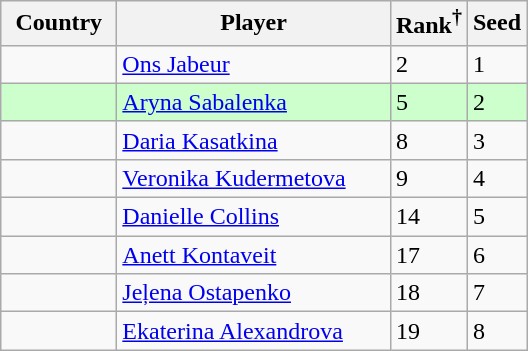<table class="sortable wikitable nowrap">
<tr>
<th width="70">Country</th>
<th width="175">Player</th>
<th>Rank<sup>†</sup></th>
<th>Seed</th>
</tr>
<tr>
<td></td>
<td><a href='#'>Ons Jabeur</a></td>
<td>2</td>
<td>1</td>
</tr>
<tr style="background:#cfc;">
<td></td>
<td><a href='#'>Aryna Sabalenka</a></td>
<td>5</td>
<td>2</td>
</tr>
<tr>
<td></td>
<td><a href='#'>Daria Kasatkina</a></td>
<td>8</td>
<td>3</td>
</tr>
<tr>
<td></td>
<td><a href='#'>Veronika Kudermetova</a></td>
<td>9</td>
<td>4</td>
</tr>
<tr>
<td></td>
<td><a href='#'>Danielle Collins</a></td>
<td>14</td>
<td>5</td>
</tr>
<tr>
<td></td>
<td><a href='#'>Anett Kontaveit</a></td>
<td>17</td>
<td>6</td>
</tr>
<tr>
<td></td>
<td><a href='#'>Jeļena Ostapenko</a></td>
<td>18</td>
<td>7</td>
</tr>
<tr>
<td></td>
<td><a href='#'>Ekaterina Alexandrova</a></td>
<td>19</td>
<td>8</td>
</tr>
</table>
